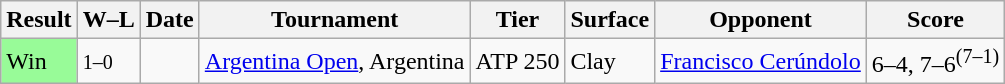<table class="wikitable">
<tr>
<th>Result</th>
<th class="unsortable">W–L</th>
<th>Date</th>
<th>Tournament</th>
<th>Tier</th>
<th>Surface</th>
<th>Opponent</th>
<th class="unsortable">Score</th>
</tr>
<tr>
<td bgcolor=98fb98>Win</td>
<td><small>1–0</small></td>
<td><a href='#'></a></td>
<td><a href='#'>Argentina Open</a>, Argentina</td>
<td>ATP 250</td>
<td>Clay</td>
<td> <a href='#'>Francisco Cerúndolo</a></td>
<td>6–4, 7–6<sup>(7–1)</sup></td>
</tr>
</table>
